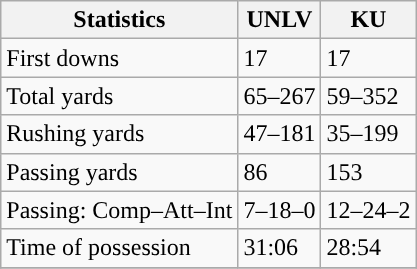<table class="wikitable" style="float: left;">
<tr>
<th>Statistics</th>
<th>UNLV</th>
<th>KU</th>
</tr>
<tr>
<td>First downs</td>
<td>17</td>
<td>17</td>
</tr>
<tr>
<td>Total yards</td>
<td>65–267</td>
<td>59–352</td>
</tr>
<tr>
<td>Rushing yards</td>
<td>47–181</td>
<td>35–199</td>
</tr>
<tr>
<td>Passing yards</td>
<td>86</td>
<td>153</td>
</tr>
<tr>
<td>Passing: Comp–Att–Int</td>
<td>7–18–0</td>
<td>12–24–2</td>
</tr>
<tr>
<td>Time of possession</td>
<td>31:06</td>
<td>28:54</td>
</tr>
<tr>
</tr>
</table>
